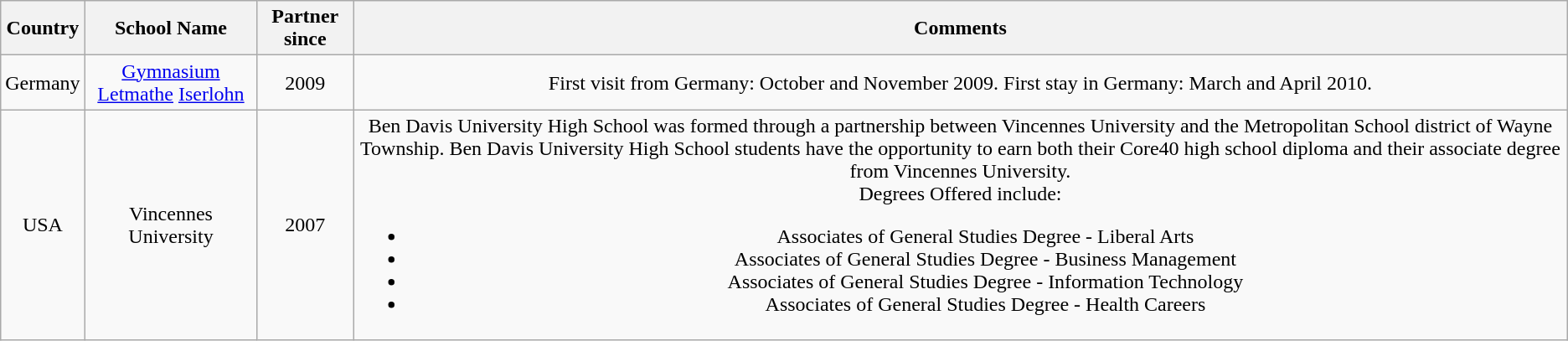<table class="wikitable" style="text-align:center;">
<tr class="hintergrundfarbe5">
<th>Country</th>
<th>School Name</th>
<th>Partner since</th>
<th>Comments</th>
</tr>
<tr>
<td>Germany </td>
<td><a href='#'>Gymnasium Letmathe</a> <a href='#'>Iserlohn</a></td>
<td>2009</td>
<td>First visit from Germany: October and November 2009. First stay in Germany: March and April 2010.</td>
</tr>
<tr>
<td>USA</td>
<td>Vincennes University</td>
<td>2007</td>
<td>Ben Davis University High School was formed through a partnership between Vincennes University and  the Metropolitan School district of Wayne Township. Ben Davis University High School students have the opportunity to earn both their Core40 high school diploma and their associate degree from Vincennes University.<br>Degrees Offered include:<ul><li>Associates of General Studies Degree - Liberal Arts</li><li>Associates of General Studies Degree - Business Management</li><li>Associates of General Studies Degree - Information Technology</li><li>Associates of General Studies Degree - Health Careers</li></ul></td>
</tr>
</table>
